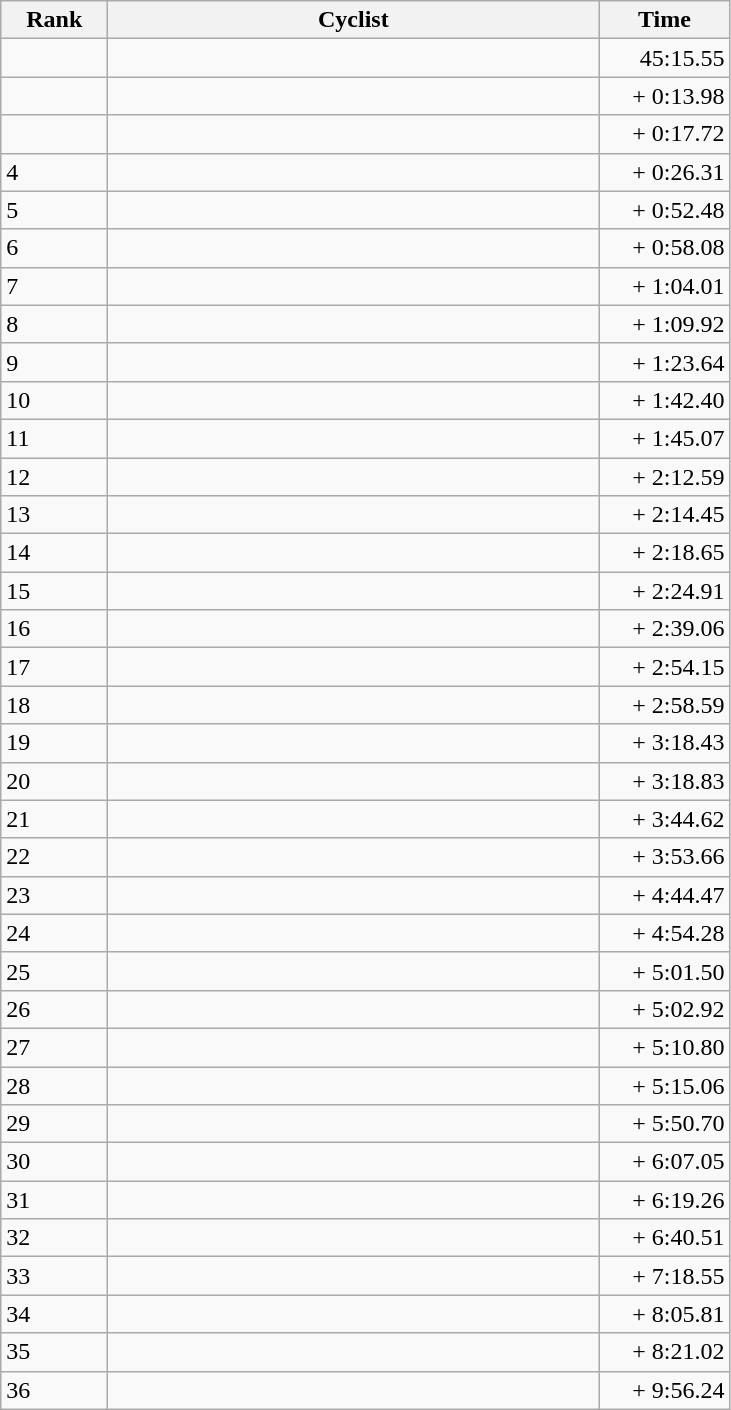<table class="wikitable">
<tr>
<th style="width: 4em;">Rank</th>
<th style="width: 20em;">Cyclist</th>
<th style="width: 5em;">Time</th>
</tr>
<tr>
<td></td>
<td></td>
<td align="right">45:15.55</td>
</tr>
<tr>
<td></td>
<td></td>
<td align="right">+ 0:13.98</td>
</tr>
<tr>
<td></td>
<td></td>
<td align="right">+ 0:17.72</td>
</tr>
<tr>
<td>4</td>
<td></td>
<td align="right">+ 0:26.31</td>
</tr>
<tr>
<td>5</td>
<td></td>
<td align="right">+ 0:52.48</td>
</tr>
<tr>
<td>6</td>
<td></td>
<td align="right">+ 0:58.08</td>
</tr>
<tr>
<td>7</td>
<td></td>
<td align="right">+ 1:04.01</td>
</tr>
<tr>
<td>8</td>
<td></td>
<td align="right">+ 1:09.92</td>
</tr>
<tr>
<td>9</td>
<td></td>
<td align="right">+ 1:23.64</td>
</tr>
<tr>
<td>10</td>
<td></td>
<td align="right">+ 1:42.40</td>
</tr>
<tr>
<td>11</td>
<td></td>
<td align="right">+ 1:45.07</td>
</tr>
<tr>
<td>12</td>
<td></td>
<td align="right">+ 2:12.59</td>
</tr>
<tr>
<td>13</td>
<td></td>
<td align="right">+ 2:14.45</td>
</tr>
<tr>
<td>14</td>
<td></td>
<td align="right">+ 2:18.65</td>
</tr>
<tr>
<td>15</td>
<td></td>
<td align="right">+ 2:24.91</td>
</tr>
<tr>
<td>16</td>
<td></td>
<td align="right">+ 2:39.06</td>
</tr>
<tr>
<td>17</td>
<td></td>
<td align="right">+ 2:54.15</td>
</tr>
<tr>
<td>18</td>
<td></td>
<td align="right">+ 2:58.59</td>
</tr>
<tr>
<td>19</td>
<td></td>
<td align="right">+ 3:18.43</td>
</tr>
<tr>
<td>20</td>
<td></td>
<td align="right">+ 3:18.83</td>
</tr>
<tr>
<td>21</td>
<td></td>
<td align="right">+ 3:44.62</td>
</tr>
<tr>
<td>22</td>
<td></td>
<td align="right">+ 3:53.66</td>
</tr>
<tr>
<td>23</td>
<td></td>
<td align="right">+ 4:44.47</td>
</tr>
<tr>
<td>24</td>
<td></td>
<td align="right">+ 4:54.28</td>
</tr>
<tr>
<td>25</td>
<td></td>
<td align="right">+ 5:01.50</td>
</tr>
<tr>
<td>26</td>
<td></td>
<td align="right">+ 5:02.92</td>
</tr>
<tr>
<td>27</td>
<td></td>
<td align="right">+ 5:10.80</td>
</tr>
<tr>
<td>28</td>
<td></td>
<td align="right">+ 5:15.06</td>
</tr>
<tr>
<td>29</td>
<td></td>
<td align="right">+ 5:50.70</td>
</tr>
<tr>
<td>30</td>
<td></td>
<td align="right">+ 6:07.05</td>
</tr>
<tr>
<td>31</td>
<td></td>
<td align="right">+ 6:19.26</td>
</tr>
<tr>
<td>32</td>
<td></td>
<td align="right">+ 6:40.51</td>
</tr>
<tr>
<td>33</td>
<td></td>
<td align="right">+ 7:18.55</td>
</tr>
<tr>
<td>34</td>
<td></td>
<td align="right">+ 8:05.81</td>
</tr>
<tr>
<td>35</td>
<td></td>
<td align="right">+ 8:21.02</td>
</tr>
<tr>
<td>36</td>
<td></td>
<td align="right">+ 9:56.24</td>
</tr>
</table>
